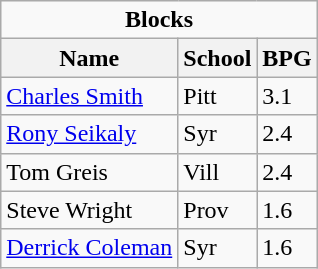<table class="wikitable">
<tr>
<td colspan=3 style="text-align:center;"><strong>Blocks</strong></td>
</tr>
<tr>
<th>Name</th>
<th>School</th>
<th>BPG</th>
</tr>
<tr>
<td><a href='#'>Charles Smith</a></td>
<td>Pitt</td>
<td>3.1</td>
</tr>
<tr>
<td><a href='#'>Rony Seikaly</a></td>
<td>Syr</td>
<td>2.4</td>
</tr>
<tr>
<td>Tom Greis</td>
<td>Vill</td>
<td>2.4</td>
</tr>
<tr>
<td>Steve Wright</td>
<td>Prov</td>
<td>1.6</td>
</tr>
<tr>
<td><a href='#'>Derrick Coleman</a></td>
<td>Syr</td>
<td>1.6</td>
</tr>
</table>
